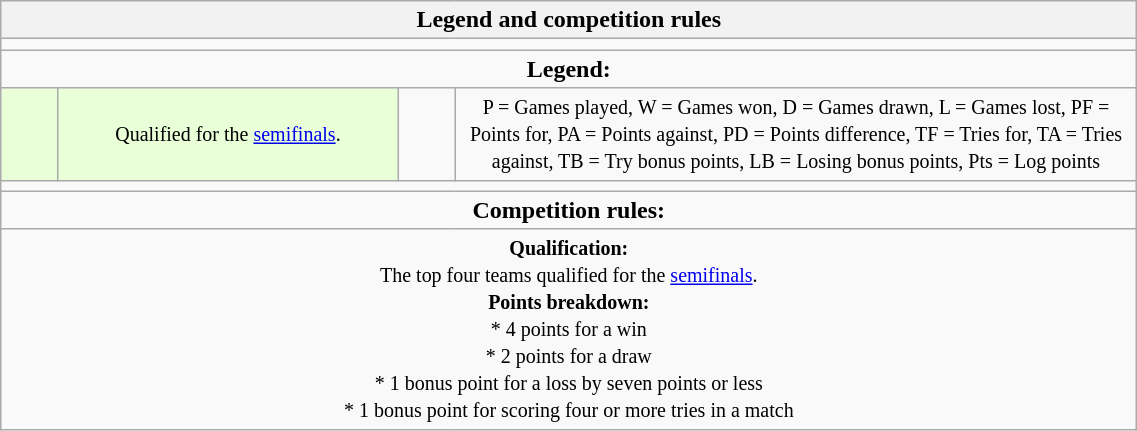<table class="wikitable collapsible collapsed" style="text-align:center; font-size:100%; width:60%;">
<tr>
<th colspan="100%" style="border:0px">Legend and competition rules</th>
</tr>
<tr>
<td colspan="100%"></td>
</tr>
<tr>
<td colspan="100%" style="border:0px"><strong>Legend:</strong></td>
</tr>
<tr>
<td style="width:5%; background:#E8FFD8"></td>
<td style="width:30%; background:#E8FFD8"><small>Qualified for the <a href='#'>semifinals</a>.</small></td>
<td style="width:5%;"></td>
<td style="width:60%;"><small>P = Games played, W = Games won, D = Games drawn, L = Games lost, PF = Points for, PA = Points against, PD = Points difference, TF = Tries for, TA = Tries against, TB = Try bonus points, LB = Losing bonus points, Pts = Log points</small></td>
</tr>
<tr>
<td colspan="100%"></td>
</tr>
<tr>
<td colspan="100%" style="border:0px"><strong>Competition rules:</strong></td>
</tr>
<tr>
<td colspan="100%"><small><strong>Qualification:</strong></small><br><small>The top four teams qualified for the <a href='#'>semifinals</a>.</small><br><small><strong>Points breakdown:</strong><br>* 4 points for a win<br>* 2 points for a draw<br>* 1 bonus point for a loss by seven points or less<br>* 1 bonus point for scoring four or more tries in a match</small></td>
</tr>
</table>
